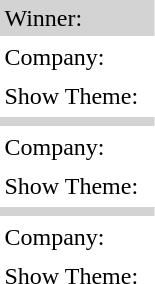<table border="0" cellpadding="3">
<tr>
<td colspan="2" style="background:lightgrey;">Winner: </td>
</tr>
<tr>
<td>Company:</td>
<td></td>
</tr>
<tr>
<td>Show Theme:</td>
<td></td>
</tr>
<tr>
<td colspan="2" style="background:lightgrey;"></td>
</tr>
<tr>
<td>Company:</td>
<td></td>
</tr>
<tr>
<td>Show Theme:</td>
<td></td>
</tr>
<tr>
<td colspan="2" style="background:lightgrey;"></td>
</tr>
<tr>
<td>Company:</td>
<td></td>
</tr>
<tr>
<td>Show Theme:</td>
<td></td>
</tr>
</table>
